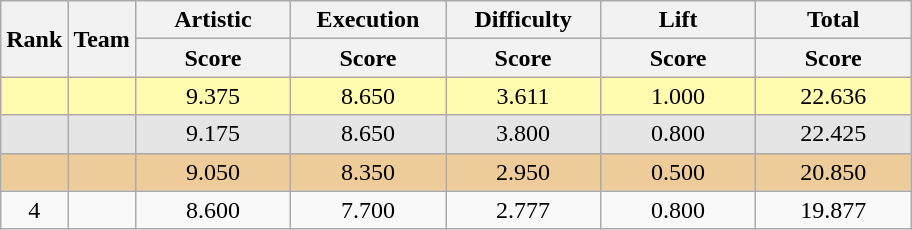<table class="wikitable" style="text-align:center">
<tr>
<th rowspan=2>Rank</th>
<th rowspan=2>Team</th>
<th style="width:6em">Artistic</th>
<th style="width:6em">Execution</th>
<th style="width:6em">Difficulty</th>
<th style="width:6em">Lift</th>
<th style="width:6em">Total</th>
</tr>
<tr>
<th>Score</th>
<th>Score</th>
<th>Score</th>
<th>Score</th>
<th>Score</th>
</tr>
<tr style="background:#fffcaf;">
<td></td>
<td align="left"></td>
<td>9.375</td>
<td>8.650</td>
<td>3.611</td>
<td>1.000</td>
<td>22.636</td>
</tr>
<tr style="background:#e5e5e5;">
<td></td>
<td align="left"></td>
<td>9.175</td>
<td>8.650</td>
<td>3.800</td>
<td>0.800</td>
<td>22.425</td>
</tr>
<tr style="background:#ec9;">
<td></td>
<td align="left"></td>
<td>9.050</td>
<td>8.350</td>
<td>2.950</td>
<td>0.500</td>
<td>20.850</td>
</tr>
<tr>
<td>4</td>
<td align="left"></td>
<td>8.600</td>
<td>7.700</td>
<td>2.777</td>
<td>0.800</td>
<td>19.877</td>
</tr>
</table>
